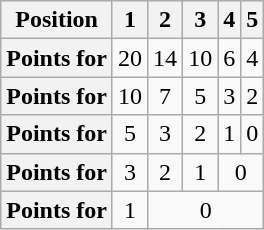<table class="wikitable floatright" style="text-align: center">
<tr>
<th scope="col">Position</th>
<th scope="col">1</th>
<th scope="col">2</th>
<th scope="col">3</th>
<th scope="col">4</th>
<th scope="col">5</th>
</tr>
<tr>
<th scope="row">Points for </th>
<td>20</td>
<td>14</td>
<td>10</td>
<td>6</td>
<td>4</td>
</tr>
<tr>
<th scope="row">Points for </th>
<td>10</td>
<td>7</td>
<td>5</td>
<td>3</td>
<td>2</td>
</tr>
<tr>
<th scope="row">Points for </th>
<td>5</td>
<td>3</td>
<td>2</td>
<td>1</td>
<td>0</td>
</tr>
<tr>
<th scope="row">Points for </th>
<td>3</td>
<td>2</td>
<td>1</td>
<td colspan=2>0</td>
</tr>
<tr>
<th scope="row">Points for </th>
<td>1</td>
<td colspan=4>0</td>
</tr>
</table>
